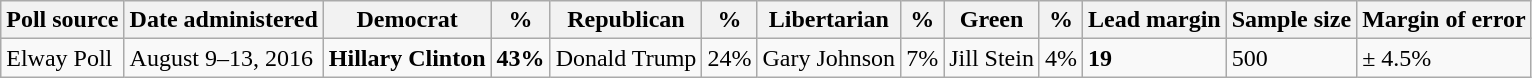<table class="wikitable">
<tr valign=bottom>
<th>Poll source</th>
<th>Date administered</th>
<th>Democrat</th>
<th>%</th>
<th>Republican</th>
<th>%</th>
<th>Libertarian</th>
<th>%</th>
<th>Green</th>
<th>%</th>
<th>Lead margin</th>
<th>Sample size</th>
<th>Margin of error</th>
</tr>
<tr>
<td>Elway Poll</td>
<td>August 9–13, 2016</td>
<td><strong>Hillary Clinton</strong></td>
<td><strong>43%</strong></td>
<td>Donald Trump</td>
<td>24%</td>
<td>Gary Johnson</td>
<td>7%</td>
<td>Jill Stein</td>
<td>4%</td>
<td><strong>19</strong></td>
<td>500</td>
<td>± 4.5%</td>
</tr>
</table>
